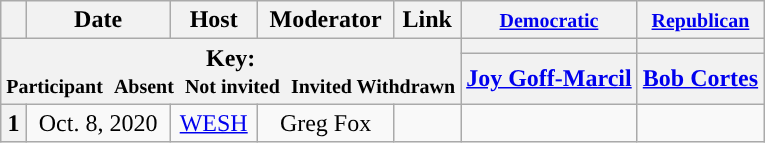<table class="wikitable" style="text-align:center;">
<tr>
<th scope="col"></th>
<th scope="col">Date</th>
<th scope="col">Host</th>
<th scope="col">Moderator</th>
<th scope="col">Link</th>
<th scope="col"><small><a href='#'>Democratic</a></small></th>
<th scope="col"><small><a href='#'>Republican</a></small></th>
</tr>
<tr>
<th colspan="5" rowspan="2">Key:<br> <small>Participant </small>  <small>Absent </small>  <small>Not invited </small>  <small>Invited  Withdrawn</small></th>
<th scope="col" style="background:"></th>
<th scope="col" style="background:"></th>
</tr>
<tr>
<th scope="col"><a href='#'>Joy Goff-Marcil</a></th>
<th scope="col"><a href='#'>Bob Cortes</a></th>
</tr>
<tr>
<th>1</th>
<td style="white-space:nowrap;">Oct. 8, 2020</td>
<td style="white-space:nowrap;"><a href='#'>WESH</a></td>
<td style="white-space:nowrap;">Greg Fox</td>
<td style="white-space:nowrap;"></td>
<td></td>
<td></td>
</tr>
</table>
